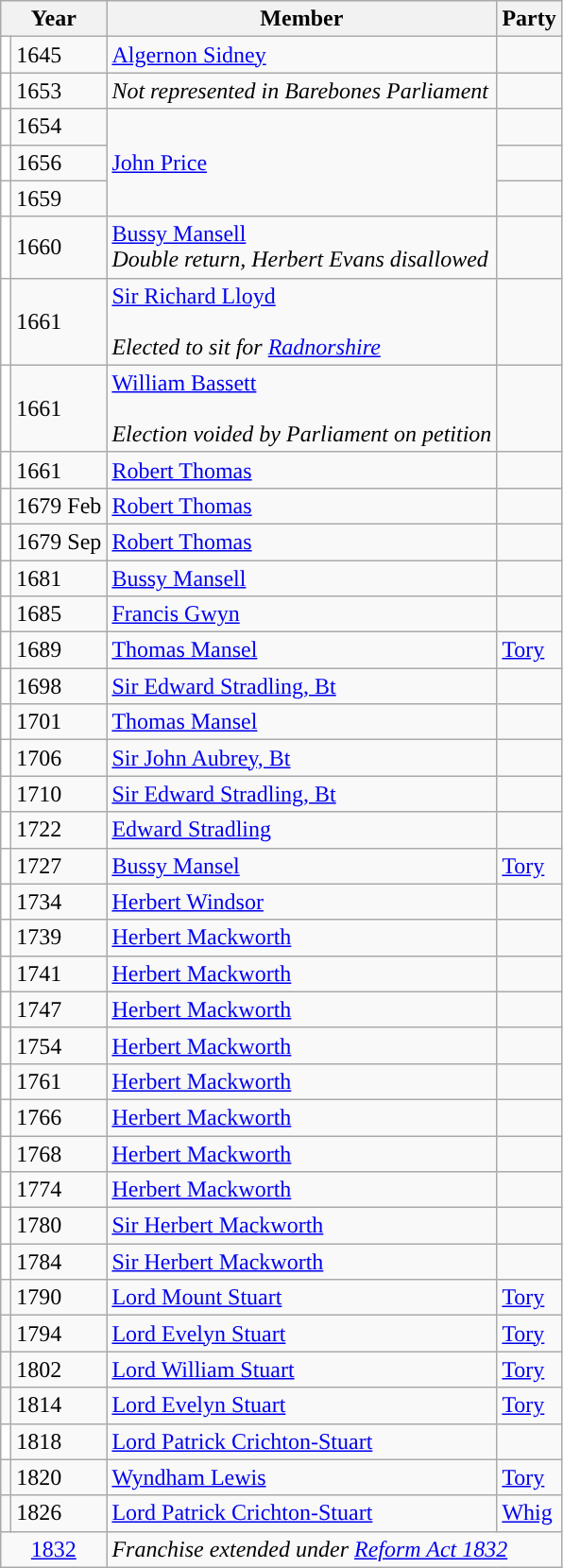<table class="wikitable">
<tr>
<th colspan="2">Year</th>
<th>Member</th>
<th>Party</th>
</tr>
<tr>
<td style="color:inherit;background-color: white"></td>
<td>1645</td>
<td><a href='#'>Algernon Sidney</a></td>
<td></td>
</tr>
<tr>
<td style="color:inherit;background-color: white"></td>
<td>1653</td>
<td><em>Not represented in Barebones Parliament</em></td>
<td></td>
</tr>
<tr>
<td style="color:inherit;background-color: white"></td>
<td>1654</td>
<td rowspan=3><a href='#'>John Price</a></td>
<td></td>
</tr>
<tr>
<td style="color:inherit;background-color: white"></td>
<td>1656</td>
<td></td>
</tr>
<tr>
<td style="color:inherit;background-color: white"></td>
<td>1659</td>
<td></td>
</tr>
<tr>
<td style="color:inherit;background-color: white"></td>
<td>1660</td>
<td><a href='#'>Bussy Mansell</a> <br><em>Double return, Herbert Evans disallowed</em></td>
<td></td>
</tr>
<tr>
<td style="color:inherit;background-color: white"></td>
<td>1661</td>
<td><a href='#'>Sir Richard Lloyd</a><br><br><em>Elected to sit for <a href='#'>Radnorshire</a></em></td>
<td></td>
</tr>
<tr>
<td style="color:inherit;background-color: white"></td>
<td>1661</td>
<td><a href='#'>William Bassett</a><br><br><em>Election voided by Parliament on petition</em></td>
<td></td>
</tr>
<tr>
<td style="color:inherit;background-color: white"></td>
<td>1661</td>
<td><a href='#'>Robert Thomas</a></td>
<td></td>
</tr>
<tr>
<td style="color:inherit;background-color: white"></td>
<td>1679 Feb</td>
<td><a href='#'>Robert Thomas</a></td>
<td></td>
</tr>
<tr>
<td style="color:inherit;background-color: white"></td>
<td>1679 Sep</td>
<td><a href='#'>Robert Thomas</a></td>
<td></td>
</tr>
<tr>
<td style="color:inherit;background-color: white"></td>
<td>1681</td>
<td><a href='#'>Bussy Mansell</a></td>
<td></td>
</tr>
<tr>
<td style="color:inherit;background-color: white"></td>
<td>1685</td>
<td><a href='#'>Francis Gwyn</a></td>
<td></td>
</tr>
<tr>
<td style="color:inherit;background-color: white"></td>
<td>1689</td>
<td><a href='#'>Thomas Mansel</a></td>
<td><a href='#'>Tory</a></td>
</tr>
<tr>
<td style="color:inherit;background-color: white"></td>
<td>1698</td>
<td><a href='#'>Sir Edward Stradling, Bt</a></td>
<td></td>
</tr>
<tr>
<td style="color:inherit;background-color: white"></td>
<td>1701</td>
<td><a href='#'>Thomas Mansel</a></td>
<td></td>
</tr>
<tr>
<td style="color:inherit;background-color: white"></td>
<td>1706</td>
<td><a href='#'>Sir John Aubrey, Bt</a></td>
<td></td>
</tr>
<tr>
<td style="color:inherit;background-color: white"></td>
<td>1710</td>
<td><a href='#'>Sir Edward Stradling, Bt</a></td>
<td></td>
</tr>
<tr>
<td style="color:inherit;background-color: white"></td>
<td>1722</td>
<td><a href='#'>Edward Stradling</a></td>
<td></td>
</tr>
<tr>
<td style="color:inherit;background-color: white"></td>
<td>1727</td>
<td><a href='#'>Bussy Mansel</a></td>
<td><a href='#'>Tory</a></td>
</tr>
<tr>
<td style="color:inherit;background-color: white"></td>
<td>1734</td>
<td><a href='#'>Herbert Windsor</a></td>
<td></td>
</tr>
<tr>
<td style="color:inherit;background-color: white"></td>
<td>1739</td>
<td><a href='#'>Herbert Mackworth</a></td>
<td></td>
</tr>
<tr>
<td style="color:inherit;background-color: white"></td>
<td>1741</td>
<td><a href='#'>Herbert Mackworth</a></td>
<td></td>
</tr>
<tr>
<td style="color:inherit;background-color: white"></td>
<td>1747</td>
<td><a href='#'>Herbert Mackworth</a></td>
<td></td>
</tr>
<tr>
<td style="color:inherit;background-color: white"></td>
<td>1754</td>
<td><a href='#'>Herbert Mackworth</a></td>
<td></td>
</tr>
<tr>
<td style="color:inherit;background-color: white"></td>
<td>1761</td>
<td><a href='#'>Herbert Mackworth</a></td>
<td></td>
</tr>
<tr>
<td style="color:inherit;background-color: white"></td>
<td>1766</td>
<td><a href='#'>Herbert Mackworth</a></td>
<td></td>
</tr>
<tr>
<td style="color:inherit;background-color: white"></td>
<td>1768</td>
<td><a href='#'>Herbert Mackworth</a></td>
<td></td>
</tr>
<tr>
<td style="color:inherit;background-color: white"></td>
<td>1774</td>
<td><a href='#'>Herbert Mackworth</a></td>
<td></td>
</tr>
<tr>
<td style="color:inherit;background-color: white"></td>
<td>1780</td>
<td><a href='#'>Sir Herbert Mackworth</a></td>
<td></td>
</tr>
<tr>
<td style="color:inherit;background-color: white"></td>
<td>1784</td>
<td><a href='#'>Sir Herbert Mackworth</a></td>
<td></td>
</tr>
<tr>
<td style="color:inherit;background-color: "></td>
<td>1790</td>
<td><a href='#'>Lord Mount Stuart</a></td>
<td><a href='#'>Tory</a></td>
</tr>
<tr>
<td style="color:inherit;background-color: "></td>
<td>1794</td>
<td><a href='#'>Lord Evelyn Stuart</a></td>
<td><a href='#'>Tory</a></td>
</tr>
<tr>
<td style="color:inherit;background-color: "></td>
<td>1802</td>
<td><a href='#'>Lord William Stuart</a></td>
<td><a href='#'>Tory</a></td>
</tr>
<tr>
<td style="color:inherit;background-color: "></td>
<td>1814</td>
<td><a href='#'>Lord Evelyn Stuart</a></td>
<td><a href='#'>Tory</a></td>
</tr>
<tr>
<td style="color:inherit;background-color: white"></td>
<td>1818</td>
<td><a href='#'>Lord Patrick Crichton-Stuart</a></td>
<td></td>
</tr>
<tr>
<td style="color:inherit;background-color: "></td>
<td>1820</td>
<td><a href='#'>Wyndham Lewis</a></td>
<td><a href='#'>Tory</a></td>
</tr>
<tr>
<td style="color:inherit;background-color: "></td>
<td>1826</td>
<td><a href='#'>Lord Patrick Crichton-Stuart</a></td>
<td><a href='#'>Whig</a></td>
</tr>
<tr>
<td colspan="2" align="center"><a href='#'>1832</a></td>
<td colspan="2"><em>Franchise extended under <a href='#'>Reform Act 1832</a></em></td>
</tr>
</table>
